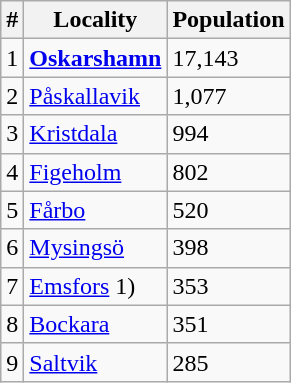<table class="wikitable">
<tr>
<th>#</th>
<th>Locality</th>
<th>Population</th>
</tr>
<tr>
<td>1</td>
<td><strong><a href='#'>Oskarshamn</a></strong></td>
<td>17,143</td>
</tr>
<tr>
<td>2</td>
<td><a href='#'>Påskallavik</a></td>
<td>1,077</td>
</tr>
<tr>
<td>3</td>
<td><a href='#'>Kristdala</a></td>
<td>994</td>
</tr>
<tr>
<td>4</td>
<td><a href='#'>Figeholm</a></td>
<td>802</td>
</tr>
<tr>
<td>5</td>
<td><a href='#'>Fårbo</a></td>
<td>520</td>
</tr>
<tr>
<td>6</td>
<td><a href='#'>Mysingsö</a></td>
<td>398</td>
</tr>
<tr>
<td>7</td>
<td><a href='#'>Emsfors</a> 1)</td>
<td>353</td>
</tr>
<tr>
<td>8</td>
<td><a href='#'>Bockara</a></td>
<td>351</td>
</tr>
<tr>
<td>9</td>
<td><a href='#'>Saltvik</a></td>
<td>285</td>
</tr>
</table>
